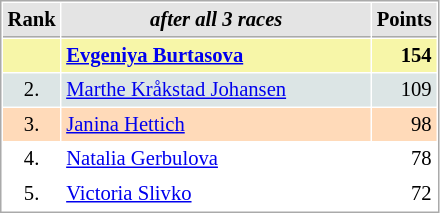<table cellspacing="1" cellpadding="3" style="border:1px solid #aaa; font-size:86%;">
<tr style="background:#e4e4e4;">
<th style="border-bottom:1px solid #aaa; width:10px;">Rank</th>
<th style="border-bottom:1px solid #aaa; width:200px; white-space:nowrap;"><em>after all 3 races</em></th>
<th style="border-bottom:1px solid #aaa; width:20px;">Points</th>
</tr>
<tr style="background:#f7f6a8;">
<td style="text-align:center"></td>
<td> <strong><a href='#'>Evgeniya Burtasova</a></strong></td>
<td align=right><strong>154</strong></td>
</tr>
<tr style="background:#dce5e5;">
<td style="text-align:center">2.</td>
<td> <a href='#'>Marthe Kråkstad Johansen</a></td>
<td align=right>109</td>
</tr>
<tr style="background:#ffdab9;">
<td style="text-align:center">3.</td>
<td> <a href='#'>Janina Hettich</a></td>
<td align=right>98</td>
</tr>
<tr>
<td style="text-align:center">4.</td>
<td> <a href='#'>Natalia Gerbulova</a></td>
<td align=right>78</td>
</tr>
<tr>
<td style="text-align:center">5.</td>
<td> <a href='#'>Victoria Slivko</a></td>
<td align=right>72</td>
</tr>
</table>
